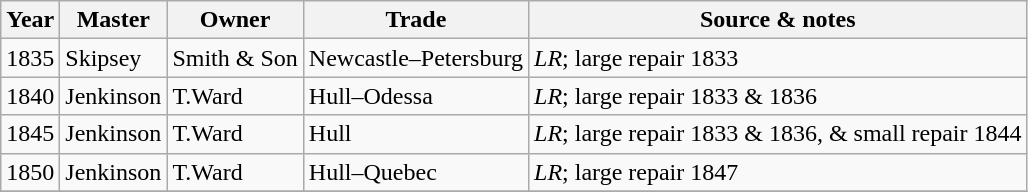<table class="sortable wikitable">
<tr>
<th>Year</th>
<th>Master</th>
<th>Owner</th>
<th>Trade</th>
<th>Source & notes</th>
</tr>
<tr>
<td>1835</td>
<td>Skipsey</td>
<td>Smith & Son</td>
<td>Newcastle–Petersburg</td>
<td><em>LR</em>; large repair 1833</td>
</tr>
<tr>
<td>1840</td>
<td>Jenkinson</td>
<td>T.Ward</td>
<td>Hull–Odessa</td>
<td><em>LR</em>; large repair 1833 & 1836</td>
</tr>
<tr>
<td>1845</td>
<td>Jenkinson</td>
<td>T.Ward</td>
<td>Hull</td>
<td><em>LR</em>; large repair 1833 & 1836, & small repair 1844</td>
</tr>
<tr>
<td>1850</td>
<td>Jenkinson</td>
<td>T.Ward</td>
<td>Hull–Quebec</td>
<td><em>LR</em>; large repair 1847</td>
</tr>
<tr>
</tr>
</table>
